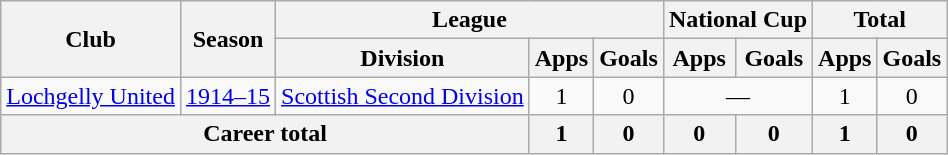<table class="wikitable" style="text-align:center">
<tr>
<th rowspan="2">Club</th>
<th rowspan="2">Season</th>
<th colspan="3">League</th>
<th colspan="2">National Cup</th>
<th colspan="2">Total</th>
</tr>
<tr>
<th>Division</th>
<th>Apps</th>
<th>Goals</th>
<th>Apps</th>
<th>Goals</th>
<th>Apps</th>
<th>Goals</th>
</tr>
<tr>
<td><a href='#'>Lochgelly United</a></td>
<td><a href='#'>1914–15</a></td>
<td><a href='#'>Scottish Second Division</a></td>
<td>1</td>
<td>0</td>
<td colspan="2">—</td>
<td>1</td>
<td>0</td>
</tr>
<tr>
<th colspan="3">Career total</th>
<th>1</th>
<th>0</th>
<th>0</th>
<th>0</th>
<th>1</th>
<th>0</th>
</tr>
</table>
